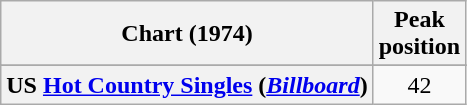<table class="wikitable sortable plainrowheaders">
<tr>
<th>Chart (1974)</th>
<th>Peak<br>position</th>
</tr>
<tr>
</tr>
<tr>
</tr>
<tr>
</tr>
<tr>
</tr>
<tr>
<th scope= "row">US <a href='#'>Hot Country Singles</a> (<em><a href='#'>Billboard</a></em>)</th>
<td style="text-align:center;">42</td>
</tr>
</table>
